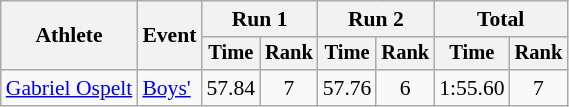<table class="wikitable" style="font-size:90%">
<tr>
<th rowspan="2">Athlete</th>
<th rowspan="2">Event</th>
<th colspan="2">Run 1</th>
<th colspan="2">Run 2</th>
<th colspan="2">Total</th>
</tr>
<tr style="font-size:95%">
<th>Time</th>
<th>Rank</th>
<th>Time</th>
<th>Rank</th>
<th>Time</th>
<th>Rank</th>
</tr>
<tr align=center>
<td align=left><a href='#'>Gabriel Ospelt</a></td>
<td align=left><a href='#'>Boys'</a></td>
<td>57.84</td>
<td>7</td>
<td>57.76</td>
<td>6</td>
<td>1:55.60</td>
<td>7</td>
</tr>
</table>
